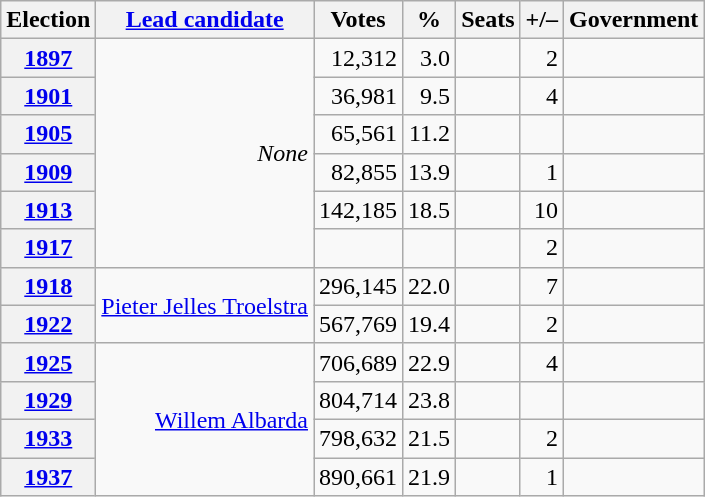<table class="wikitable" style="text-align:right">
<tr>
<th>Election</th>
<th><a href='#'>Lead candidate</a></th>
<th>Votes</th>
<th>%</th>
<th>Seats</th>
<th>+/–</th>
<th>Government</th>
</tr>
<tr>
<th><a href='#'>1897</a></th>
<td rowspan="6"><em>None</em></td>
<td>12,312</td>
<td>3.0</td>
<td></td>
<td> 2</td>
<td></td>
</tr>
<tr>
<th><a href='#'>1901</a></th>
<td>36,981</td>
<td>9.5</td>
<td></td>
<td> 4</td>
<td></td>
</tr>
<tr>
<th><a href='#'>1905</a></th>
<td>65,561</td>
<td>11.2</td>
<td></td>
<td></td>
<td></td>
</tr>
<tr>
<th><a href='#'>1909</a></th>
<td>82,855</td>
<td>13.9</td>
<td></td>
<td> 1</td>
<td></td>
</tr>
<tr>
<th><a href='#'>1913</a></th>
<td>142,185</td>
<td>18.5</td>
<td></td>
<td> 10</td>
<td></td>
</tr>
<tr>
<th><a href='#'>1917</a></th>
<td></td>
<td></td>
<td></td>
<td> 2</td>
<td></td>
</tr>
<tr>
<th><a href='#'>1918</a></th>
<td rowspan="2"><a href='#'>Pieter Jelles Troelstra</a></td>
<td>296,145</td>
<td>22.0</td>
<td></td>
<td> 7</td>
<td></td>
</tr>
<tr>
<th><a href='#'>1922</a></th>
<td>567,769</td>
<td>19.4</td>
<td></td>
<td> 2</td>
<td></td>
</tr>
<tr>
<th><a href='#'>1925</a></th>
<td rowspan="4"><a href='#'>Willem Albarda</a></td>
<td>706,689</td>
<td>22.9</td>
<td></td>
<td> 4</td>
<td></td>
</tr>
<tr>
<th><a href='#'>1929</a></th>
<td>804,714</td>
<td>23.8</td>
<td></td>
<td></td>
<td></td>
</tr>
<tr>
<th><a href='#'>1933</a></th>
<td>798,632</td>
<td>21.5</td>
<td></td>
<td> 2</td>
<td></td>
</tr>
<tr>
<th><a href='#'>1937</a></th>
<td>890,661</td>
<td>21.9</td>
<td></td>
<td> 1</td>
<td></td>
</tr>
</table>
